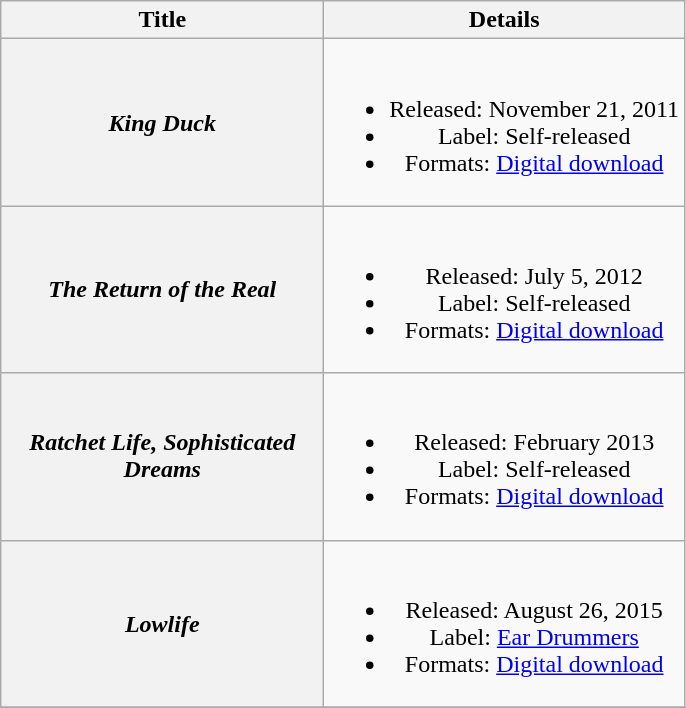<table class="wikitable plainrowheaders" style="text-align:center">
<tr>
<th scope="col" style="width:13em">Title</th>
<th scope="col">Details</th>
</tr>
<tr>
<th scope="row"><em>King Duck</em></th>
<td><br><ul><li>Released: November 21, 2011</li><li>Label: Self-released</li><li>Formats: <a href='#'>Digital download</a></li></ul></td>
</tr>
<tr>
<th scope="row"><em>The Return of the Real</em></th>
<td><br><ul><li>Released: July 5, 2012</li><li>Label: Self-released</li><li>Formats: <a href='#'>Digital download</a></li></ul></td>
</tr>
<tr>
<th scope="row"><em>Ratchet Life, Sophisticated Dreams</em></th>
<td><br><ul><li>Released: February 2013</li><li>Label: Self-released</li><li>Formats: <a href='#'>Digital download</a></li></ul></td>
</tr>
<tr>
<th scope="row"><em>Lowlife</em></th>
<td><br><ul><li>Released: August 26, 2015</li><li>Label: <a href='#'>Ear Drummers</a></li><li>Formats: <a href='#'>Digital download</a></li></ul></td>
</tr>
<tr>
</tr>
</table>
